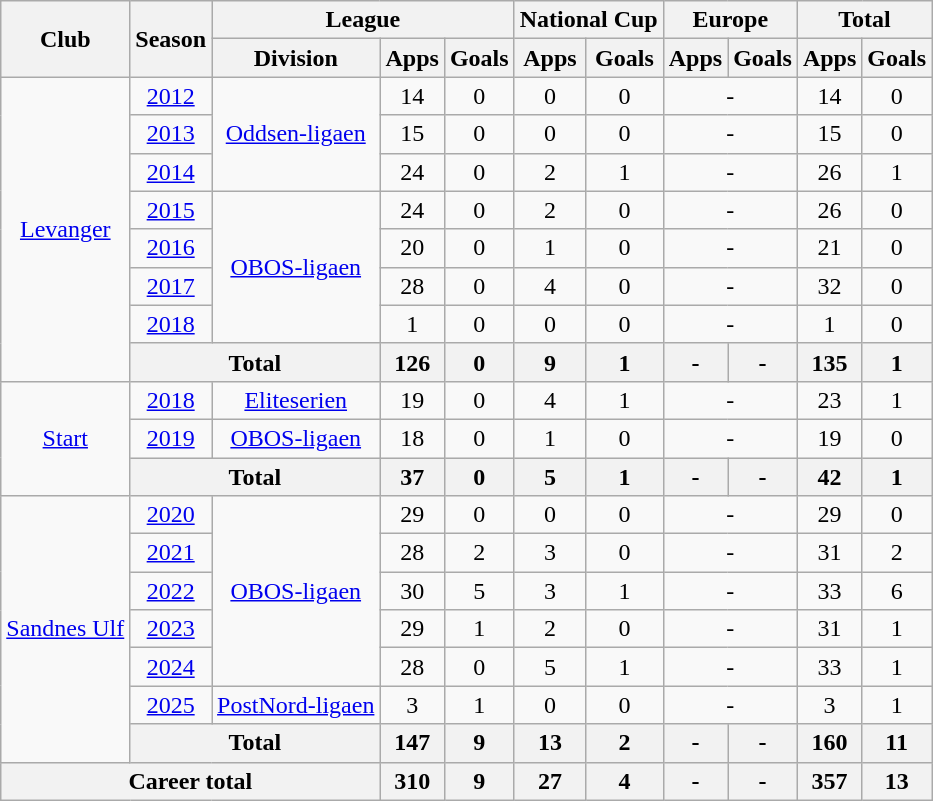<table class="wikitable" style="text-align: center;">
<tr>
<th rowspan="2">Club</th>
<th rowspan="2">Season</th>
<th colspan="3">League</th>
<th colspan="2">National Cup</th>
<th colspan="2">Europe</th>
<th colspan="2">Total</th>
</tr>
<tr>
<th>Division</th>
<th>Apps</th>
<th>Goals</th>
<th>Apps</th>
<th>Goals</th>
<th>Apps</th>
<th>Goals</th>
<th>Apps</th>
<th>Goals</th>
</tr>
<tr>
<td rowspan="8" valign="center"><a href='#'>Levanger</a></td>
<td><a href='#'>2012</a></td>
<td rowspan="3" valign="center"><a href='#'>Oddsen-ligaen</a></td>
<td>14</td>
<td>0</td>
<td>0</td>
<td>0</td>
<td colspan="2">-</td>
<td>14</td>
<td>0</td>
</tr>
<tr>
<td><a href='#'>2013</a></td>
<td>15</td>
<td>0</td>
<td>0</td>
<td>0</td>
<td colspan="2">-</td>
<td>15</td>
<td>0</td>
</tr>
<tr>
<td><a href='#'>2014</a></td>
<td>24</td>
<td>0</td>
<td>2</td>
<td>1</td>
<td colspan="2">-</td>
<td>26</td>
<td>1</td>
</tr>
<tr>
<td><a href='#'>2015</a></td>
<td rowspan="4" valign="center"><a href='#'>OBOS-ligaen</a></td>
<td>24</td>
<td>0</td>
<td>2</td>
<td>0</td>
<td colspan="2">-</td>
<td>26</td>
<td>0</td>
</tr>
<tr>
<td><a href='#'>2016</a></td>
<td>20</td>
<td>0</td>
<td>1</td>
<td>0</td>
<td colspan="2">-</td>
<td>21</td>
<td>0</td>
</tr>
<tr>
<td><a href='#'>2017</a></td>
<td>28</td>
<td>0</td>
<td>4</td>
<td>0</td>
<td colspan="2">-</td>
<td>32</td>
<td>0</td>
</tr>
<tr>
<td><a href='#'>2018</a></td>
<td>1</td>
<td>0</td>
<td>0</td>
<td>0</td>
<td colspan="2">-</td>
<td>1</td>
<td>0</td>
</tr>
<tr>
<th colspan="2">Total</th>
<th>126</th>
<th>0</th>
<th>9</th>
<th>1</th>
<th>-</th>
<th>-</th>
<th>135</th>
<th>1</th>
</tr>
<tr>
<td rowspan="3" valign="center"><a href='#'>Start</a></td>
<td><a href='#'>2018</a></td>
<td rowspan="1" valign="center"><a href='#'>Eliteserien</a></td>
<td>19</td>
<td>0</td>
<td>4</td>
<td>1</td>
<td colspan="2">-</td>
<td>23</td>
<td>1</td>
</tr>
<tr>
<td><a href='#'>2019</a></td>
<td rowspan="1" valign="center"><a href='#'>OBOS-ligaen</a></td>
<td>18</td>
<td>0</td>
<td>1</td>
<td>0</td>
<td colspan="2">-</td>
<td>19</td>
<td>0</td>
</tr>
<tr>
<th colspan="2">Total</th>
<th>37</th>
<th>0</th>
<th>5</th>
<th>1</th>
<th>-</th>
<th>-</th>
<th>42</th>
<th>1</th>
</tr>
<tr>
<td rowspan="7" valign="center"><a href='#'>Sandnes Ulf</a></td>
<td><a href='#'>2020</a></td>
<td rowspan="5" valign="center"><a href='#'>OBOS-ligaen</a></td>
<td>29</td>
<td>0</td>
<td>0</td>
<td>0</td>
<td colspan="2">-</td>
<td>29</td>
<td>0</td>
</tr>
<tr>
<td><a href='#'>2021</a></td>
<td>28</td>
<td>2</td>
<td>3</td>
<td>0</td>
<td colspan="2">-</td>
<td>31</td>
<td>2</td>
</tr>
<tr>
<td><a href='#'>2022</a></td>
<td>30</td>
<td>5</td>
<td>3</td>
<td>1</td>
<td colspan="2">-</td>
<td>33</td>
<td>6</td>
</tr>
<tr>
<td><a href='#'>2023</a></td>
<td>29</td>
<td>1</td>
<td>2</td>
<td>0</td>
<td colspan="2">-</td>
<td>31</td>
<td>1</td>
</tr>
<tr>
<td><a href='#'>2024</a></td>
<td>28</td>
<td>0</td>
<td>5</td>
<td>1</td>
<td colspan="2">-</td>
<td>33</td>
<td>1</td>
</tr>
<tr>
<td><a href='#'>2025</a></td>
<td rowspan="1" valign="center"><a href='#'>PostNord-ligaen</a></td>
<td>3</td>
<td>1</td>
<td>0</td>
<td>0</td>
<td colspan="2">-</td>
<td>3</td>
<td>1</td>
</tr>
<tr>
<th colspan="2">Total</th>
<th>147</th>
<th>9</th>
<th>13</th>
<th>2</th>
<th>-</th>
<th>-</th>
<th>160</th>
<th>11</th>
</tr>
<tr>
<th colspan="3">Career total</th>
<th>310</th>
<th>9</th>
<th>27</th>
<th>4</th>
<th>-</th>
<th>-</th>
<th>357</th>
<th>13</th>
</tr>
</table>
